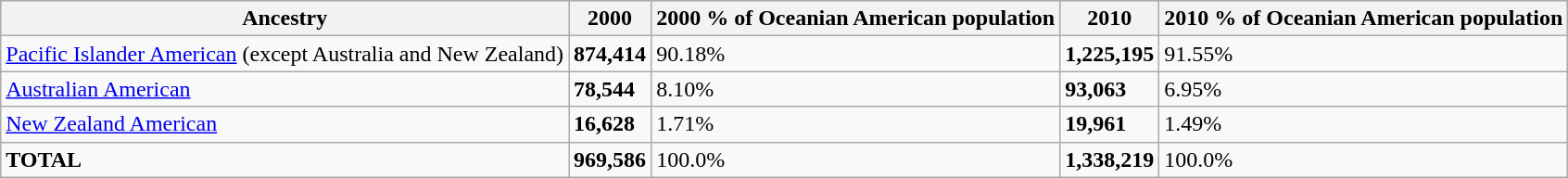<table class="wikitable">
<tr style="background:#efefef;">
<th>Ancestry</th>
<th>2000</th>
<th>2000 % of Oceanian American population</th>
<th>2010</th>
<th>2010 % of Oceanian American population</th>
</tr>
<tr>
<td><a href='#'>Pacific Islander American</a> (except Australia and New Zealand)</td>
<td><strong>874,414</strong></td>
<td>90.18%</td>
<td><strong>1,225,195</strong></td>
<td>91.55%</td>
</tr>
<tr>
<td><a href='#'>Australian American</a></td>
<td><strong>78,544</strong></td>
<td>8.10%</td>
<td><strong>93,063</strong></td>
<td>6.95%</td>
</tr>
<tr>
<td><a href='#'>New Zealand American</a></td>
<td><strong>16,628</strong></td>
<td>1.71%</td>
<td><strong>19,961</strong></td>
<td>1.49%</td>
</tr>
<tr>
<td><strong>TOTAL</strong></td>
<td><strong>969,586</strong></td>
<td>100.0%</td>
<td><strong>1,338,219</strong></td>
<td>100.0%</td>
</tr>
</table>
